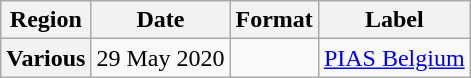<table class="wikitable plainrowheaders">
<tr>
<th>Region</th>
<th>Date</th>
<th>Format</th>
<th>Label</th>
</tr>
<tr>
<th scope="row">Various</th>
<td>29 May 2020</td>
<td></td>
<td><a href='#'>PIAS Belgium</a></td>
</tr>
</table>
